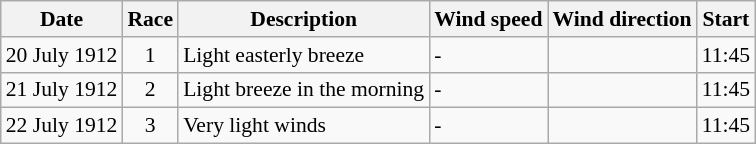<table class="wikitable" style="text-align:right; font-size:90%">
<tr>
<th>Date</th>
<th>Race</th>
<th>Description</th>
<th>Wind speed</th>
<th>Wind direction</th>
<th>Start</th>
</tr>
<tr>
<td>20 July 1912</td>
<td align=center>1</td>
<td align=left>Light easterly breeze</td>
<td align=left> -<br></td>
<td align=center></td>
<td>11:45</td>
</tr>
<tr>
<td>21 July 1912</td>
<td align=center>2</td>
<td align=left>Light breeze in the morning</td>
<td align=left> -<br></td>
<td align=center></td>
<td>11:45</td>
</tr>
<tr>
<td>22 July 1912</td>
<td align=center>3</td>
<td align=left>Very light winds</td>
<td align=left> -<br></td>
<td align=center></td>
<td>11:45</td>
</tr>
</table>
